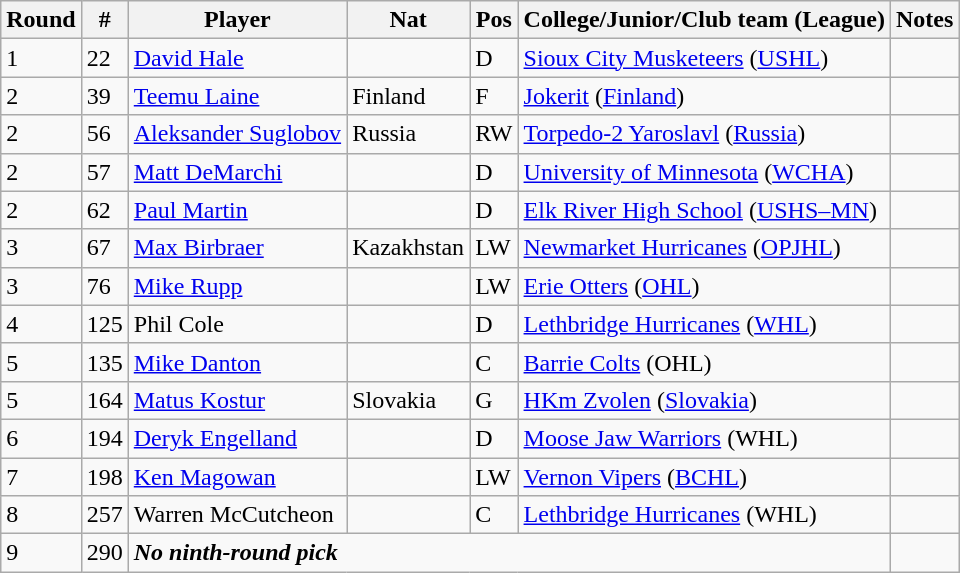<table class="wikitable">
<tr>
<th>Round</th>
<th>#</th>
<th>Player</th>
<th>Nat</th>
<th>Pos</th>
<th>College/Junior/Club team (League)</th>
<th>Notes</th>
</tr>
<tr>
<td>1</td>
<td>22</td>
<td><a href='#'>David Hale</a></td>
<td></td>
<td>D</td>
<td><a href='#'>Sioux City Musketeers</a> (<a href='#'>USHL</a>)</td>
<td></td>
</tr>
<tr>
<td>2</td>
<td>39</td>
<td><a href='#'>Teemu Laine</a></td>
<td> Finland</td>
<td>F</td>
<td><a href='#'>Jokerit</a> (<a href='#'>Finland</a>)</td>
<td></td>
</tr>
<tr>
<td>2</td>
<td>56</td>
<td><a href='#'>Aleksander Suglobov</a></td>
<td> Russia</td>
<td>RW</td>
<td><a href='#'>Torpedo-2 Yaroslavl</a> (<a href='#'>Russia</a>)</td>
<td></td>
</tr>
<tr>
<td>2</td>
<td>57</td>
<td><a href='#'>Matt DeMarchi</a></td>
<td></td>
<td>D</td>
<td><a href='#'>University of Minnesota</a> (<a href='#'>WCHA</a>)</td>
<td></td>
</tr>
<tr>
<td>2</td>
<td>62</td>
<td><a href='#'>Paul Martin</a></td>
<td></td>
<td>D</td>
<td><a href='#'>Elk River High School</a> (<a href='#'>USHS–MN</a>)</td>
<td></td>
</tr>
<tr>
<td>3</td>
<td>67</td>
<td><a href='#'>Max Birbraer</a></td>
<td> Kazakhstan</td>
<td>LW</td>
<td><a href='#'>Newmarket Hurricanes</a> (<a href='#'>OPJHL</a>)</td>
<td></td>
</tr>
<tr>
<td>3</td>
<td>76</td>
<td><a href='#'>Mike Rupp</a></td>
<td></td>
<td>LW</td>
<td><a href='#'>Erie Otters</a> (<a href='#'>OHL</a>)</td>
<td></td>
</tr>
<tr>
<td>4</td>
<td>125</td>
<td>Phil Cole</td>
<td></td>
<td>D</td>
<td><a href='#'>Lethbridge Hurricanes</a> (<a href='#'>WHL</a>)</td>
<td></td>
</tr>
<tr>
<td>5</td>
<td>135</td>
<td><a href='#'>Mike Danton</a></td>
<td></td>
<td>C</td>
<td><a href='#'>Barrie Colts</a> (OHL)</td>
<td></td>
</tr>
<tr>
<td>5</td>
<td>164</td>
<td><a href='#'>Matus Kostur</a></td>
<td> Slovakia</td>
<td>G</td>
<td><a href='#'>HKm Zvolen</a> (<a href='#'>Slovakia</a>)</td>
<td></td>
</tr>
<tr>
<td>6</td>
<td>194</td>
<td><a href='#'>Deryk Engelland</a></td>
<td></td>
<td>D</td>
<td><a href='#'>Moose Jaw Warriors</a> (WHL)</td>
<td></td>
</tr>
<tr>
<td>7</td>
<td>198</td>
<td><a href='#'>Ken Magowan</a></td>
<td></td>
<td>LW</td>
<td><a href='#'>Vernon Vipers</a> (<a href='#'>BCHL</a>)</td>
<td></td>
</tr>
<tr>
<td>8</td>
<td>257</td>
<td>Warren McCutcheon</td>
<td></td>
<td>C</td>
<td><a href='#'>Lethbridge Hurricanes</a> (WHL)</td>
<td></td>
</tr>
<tr>
<td>9</td>
<td>290</td>
<td colspan="4"><strong><em>No ninth-round pick</em></strong></td>
<td></td>
</tr>
</table>
